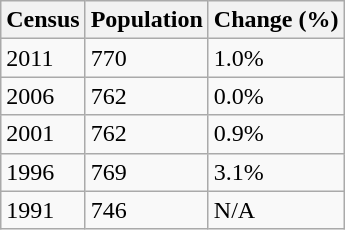<table class="wikitable">
<tr>
<th>Census</th>
<th>Population</th>
<th>Change (%)</th>
</tr>
<tr>
<td>2011</td>
<td>770</td>
<td> 1.0%</td>
</tr>
<tr>
<td>2006</td>
<td>762</td>
<td> 0.0%</td>
</tr>
<tr>
<td>2001</td>
<td>762</td>
<td> 0.9%</td>
</tr>
<tr>
<td>1996</td>
<td>769</td>
<td> 3.1%</td>
</tr>
<tr>
<td>1991</td>
<td>746</td>
<td>N/A</td>
</tr>
</table>
